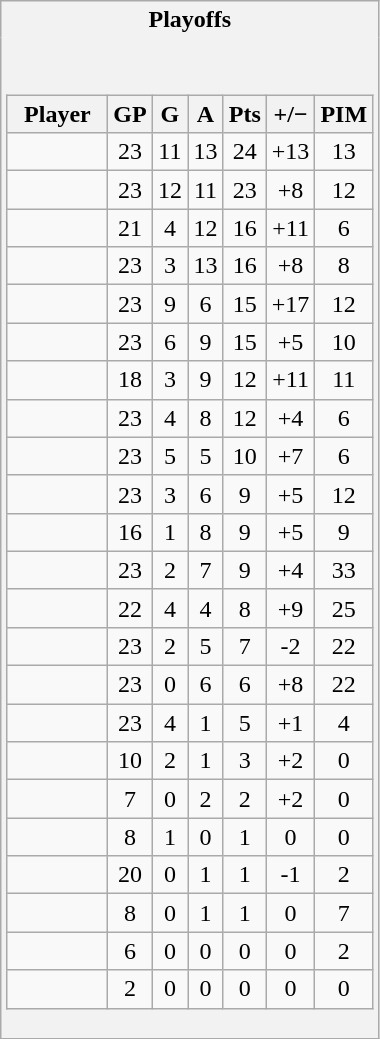<table class="wikitable" style="border: 1px solid #aaa;">
<tr>
<th style="border: 0;">Playoffs</th>
</tr>
<tr>
<td style="background: #f2f2f2; border: 0; text-align: center;"><br><table class="wikitable sortable" width="100%">
<tr align=center>
<th width="40%">Player</th>
<th width="10%">GP</th>
<th width="10%">G</th>
<th width="10%">A</th>
<th width="10%">Pts</th>
<th width="10%">+/−</th>
<th width="10%">PIM</th>
</tr>
<tr align=center>
<td></td>
<td>23</td>
<td>11</td>
<td>13</td>
<td>24</td>
<td>+13</td>
<td>13</td>
</tr>
<tr align=center>
<td></td>
<td>23</td>
<td>12</td>
<td>11</td>
<td>23</td>
<td>+8</td>
<td>12</td>
</tr>
<tr align=center>
<td></td>
<td>21</td>
<td>4</td>
<td>12</td>
<td>16</td>
<td>+11</td>
<td>6</td>
</tr>
<tr align=center>
<td></td>
<td>23</td>
<td>3</td>
<td>13</td>
<td>16</td>
<td>+8</td>
<td>8</td>
</tr>
<tr align=center>
<td></td>
<td>23</td>
<td>9</td>
<td>6</td>
<td>15</td>
<td>+17</td>
<td>12</td>
</tr>
<tr align=center>
<td></td>
<td>23</td>
<td>6</td>
<td>9</td>
<td>15</td>
<td>+5</td>
<td>10</td>
</tr>
<tr align=center>
<td></td>
<td>18</td>
<td>3</td>
<td>9</td>
<td>12</td>
<td>+11</td>
<td>11</td>
</tr>
<tr align=center>
<td></td>
<td>23</td>
<td>4</td>
<td>8</td>
<td>12</td>
<td>+4</td>
<td>6</td>
</tr>
<tr align=center>
<td></td>
<td>23</td>
<td>5</td>
<td>5</td>
<td>10</td>
<td>+7</td>
<td>6</td>
</tr>
<tr align=center>
<td></td>
<td>23</td>
<td>3</td>
<td>6</td>
<td>9</td>
<td>+5</td>
<td>12</td>
</tr>
<tr align=center>
<td></td>
<td>16</td>
<td>1</td>
<td>8</td>
<td>9</td>
<td>+5</td>
<td>9</td>
</tr>
<tr align=center>
<td></td>
<td>23</td>
<td>2</td>
<td>7</td>
<td>9</td>
<td>+4</td>
<td>33</td>
</tr>
<tr align=center>
<td></td>
<td>22</td>
<td>4</td>
<td>4</td>
<td>8</td>
<td>+9</td>
<td>25</td>
</tr>
<tr align=center>
<td></td>
<td>23</td>
<td>2</td>
<td>5</td>
<td>7</td>
<td>-2</td>
<td>22</td>
</tr>
<tr align=center>
<td></td>
<td>23</td>
<td>0</td>
<td>6</td>
<td>6</td>
<td>+8</td>
<td>22</td>
</tr>
<tr align=center>
<td></td>
<td>23</td>
<td>4</td>
<td>1</td>
<td>5</td>
<td>+1</td>
<td>4</td>
</tr>
<tr align=center>
<td></td>
<td>10</td>
<td>2</td>
<td>1</td>
<td>3</td>
<td>+2</td>
<td>0</td>
</tr>
<tr align=center>
<td></td>
<td>7</td>
<td>0</td>
<td>2</td>
<td>2</td>
<td>+2</td>
<td>0</td>
</tr>
<tr align=center>
<td></td>
<td>8</td>
<td>1</td>
<td>0</td>
<td>1</td>
<td>0</td>
<td>0</td>
</tr>
<tr align=center>
<td></td>
<td>20</td>
<td>0</td>
<td>1</td>
<td>1</td>
<td>-1</td>
<td>2</td>
</tr>
<tr align=center>
<td></td>
<td>8</td>
<td>0</td>
<td>1</td>
<td>1</td>
<td>0</td>
<td>7</td>
</tr>
<tr align=center>
<td></td>
<td>6</td>
<td>0</td>
<td>0</td>
<td>0</td>
<td>0</td>
<td>2</td>
</tr>
<tr align=center>
<td></td>
<td>2</td>
<td>0</td>
<td>0</td>
<td>0</td>
<td>0</td>
<td>0</td>
</tr>
</table>
</td>
</tr>
</table>
